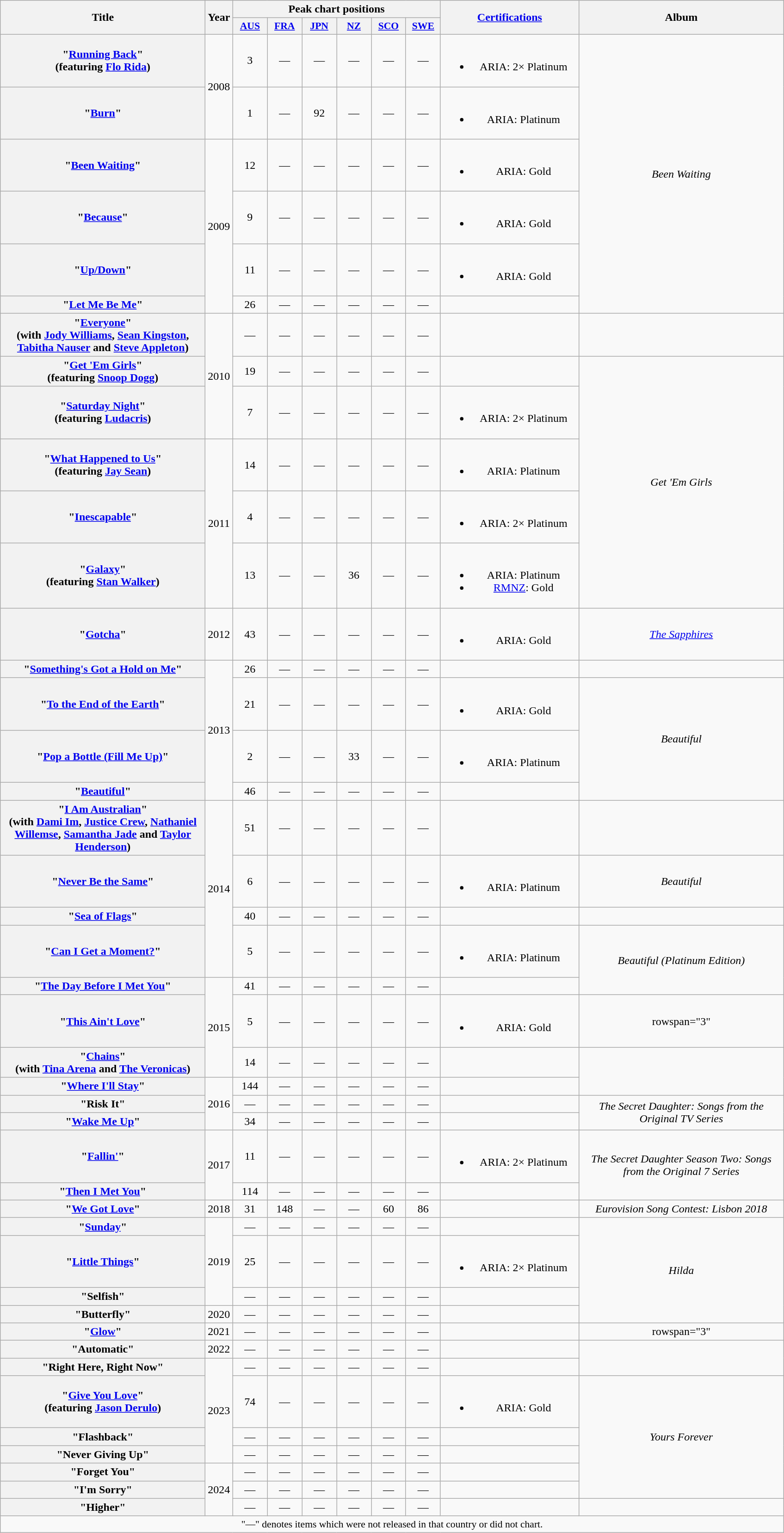<table class="wikitable plainrowheaders" style="text-align:center;">
<tr>
<th scope="col" rowspan="2" style="width:18em;">Title</th>
<th scope="col" rowspan="2" style="width:1em;">Year</th>
<th scope="col" colspan="6">Peak chart positions</th>
<th scope="col" rowspan="2" style="width:12em;"><a href='#'>Certifications</a></th>
<th scope="col" rowspan="2" style="width:18em;">Album</th>
</tr>
<tr>
<th scope="col" style="width:3em;font-size:90%;"><a href='#'>AUS</a><br></th>
<th scope="col" style="width:3em;font-size:90%;"><a href='#'>FRA</a><br></th>
<th scope="col" style="width:3em;font-size:90%;"><a href='#'>JPN</a><br></th>
<th scope="col" style="width:3em;font-size:90%;"><a href='#'>NZ</a><br></th>
<th scope="col" style="width:3em;font-size:90%;"><a href='#'>SCO</a><br></th>
<th scope="col" style="width:3em;font-size:90%;"><a href='#'>SWE</a><br></th>
</tr>
<tr>
<th scope="row">"<a href='#'>Running Back</a>"<br><span>(featuring <a href='#'>Flo Rida</a>)</span></th>
<td rowspan="2">2008</td>
<td>3</td>
<td>—</td>
<td>—</td>
<td>—</td>
<td>—</td>
<td>—</td>
<td><br><ul><li>ARIA: 2× Platinum</li></ul></td>
<td rowspan="6"><em>Been Waiting</em></td>
</tr>
<tr>
<th scope="row">"<a href='#'>Burn</a>"</th>
<td>1</td>
<td>—</td>
<td>92</td>
<td>—</td>
<td>—</td>
<td>—</td>
<td><br><ul><li>ARIA: Platinum</li></ul></td>
</tr>
<tr>
<th scope="row">"<a href='#'>Been Waiting</a>"</th>
<td rowspan="4">2009</td>
<td>12</td>
<td>—</td>
<td>—</td>
<td>—</td>
<td>—</td>
<td>—</td>
<td><br><ul><li>ARIA: Gold</li></ul></td>
</tr>
<tr>
<th scope="row">"<a href='#'>Because</a>"</th>
<td>9</td>
<td>—</td>
<td>—</td>
<td>—</td>
<td>—</td>
<td>—</td>
<td><br><ul><li>ARIA: Gold</li></ul></td>
</tr>
<tr>
<th scope="row">"<a href='#'>Up/Down</a>"</th>
<td>11</td>
<td>—</td>
<td>—</td>
<td>—</td>
<td>—</td>
<td>—</td>
<td><br><ul><li>ARIA: Gold</li></ul></td>
</tr>
<tr>
<th scope="row">"<a href='#'>Let Me Be Me</a>"</th>
<td>26</td>
<td>—</td>
<td>—</td>
<td>—</td>
<td>—</td>
<td>—</td>
<td></td>
</tr>
<tr>
<th scope="row">"<a href='#'>Everyone</a>"<br><span>(with <a href='#'>Jody Williams</a>, <a href='#'>Sean Kingston</a>, <a href='#'>Tabitha Nauser</a> and <a href='#'>Steve Appleton</a>)</span></th>
<td rowspan="3">2010</td>
<td>—</td>
<td>—</td>
<td>—</td>
<td>—</td>
<td>—</td>
<td>—</td>
<td></td>
<td></td>
</tr>
<tr>
<th scope="row">"<a href='#'>Get 'Em Girls</a>"<br><span>(featuring <a href='#'>Snoop Dogg</a>)</span></th>
<td>19</td>
<td>—</td>
<td>—</td>
<td>—</td>
<td>—</td>
<td>—</td>
<td></td>
<td rowspan="5"><em>Get 'Em Girls</em></td>
</tr>
<tr>
<th scope="row">"<a href='#'>Saturday Night</a>"<br><span>(featuring <a href='#'>Ludacris</a>)</span></th>
<td>7</td>
<td>—</td>
<td>—</td>
<td>—</td>
<td>—</td>
<td>—</td>
<td><br><ul><li>ARIA: 2× Platinum</li></ul></td>
</tr>
<tr>
<th scope="row">"<a href='#'>What Happened to Us</a>"<br><span>(featuring <a href='#'>Jay Sean</a>)</span></th>
<td rowspan="3">2011</td>
<td>14</td>
<td>—</td>
<td>—</td>
<td>—</td>
<td>—</td>
<td>—</td>
<td><br><ul><li>ARIA: Platinum</li></ul></td>
</tr>
<tr>
<th scope="row">"<a href='#'>Inescapable</a>"</th>
<td>4</td>
<td>—</td>
<td>—</td>
<td>—</td>
<td>—</td>
<td>—</td>
<td><br><ul><li>ARIA: 2× Platinum</li></ul></td>
</tr>
<tr>
<th scope="row">"<a href='#'>Galaxy</a>"<br><span>(featuring <a href='#'>Stan Walker</a>)</span></th>
<td>13</td>
<td>—</td>
<td>—</td>
<td>36</td>
<td>—</td>
<td>—</td>
<td><br><ul><li>ARIA: Platinum</li><li><a href='#'>RMNZ</a>: Gold</li></ul></td>
</tr>
<tr>
<th scope="row">"<a href='#'>Gotcha</a>"</th>
<td>2012</td>
<td>43</td>
<td>—</td>
<td>—</td>
<td>—</td>
<td>—</td>
<td>—</td>
<td><br><ul><li>ARIA: Gold</li></ul></td>
<td><em><a href='#'>The Sapphires</a></em></td>
</tr>
<tr>
<th scope="row">"<a href='#'>Something's Got a Hold on Me</a>"</th>
<td rowspan="4">2013</td>
<td>26</td>
<td>—</td>
<td>—</td>
<td>—</td>
<td>—</td>
<td>—</td>
<td></td>
<td></td>
</tr>
<tr>
<th scope="row">"<a href='#'>To the End of the Earth</a>"</th>
<td>21</td>
<td>—</td>
<td>—</td>
<td>—</td>
<td>—</td>
<td>—</td>
<td><br><ul><li>ARIA: Gold</li></ul></td>
<td rowspan="3"><em>Beautiful</em></td>
</tr>
<tr>
<th scope="row">"<a href='#'>Pop a Bottle (Fill Me Up)</a>"</th>
<td>2</td>
<td>—</td>
<td>—</td>
<td>33</td>
<td>—</td>
<td>—</td>
<td><br><ul><li>ARIA: Platinum</li></ul></td>
</tr>
<tr>
<th scope="row">"<a href='#'>Beautiful</a>"</th>
<td>46</td>
<td>—</td>
<td>—</td>
<td>—</td>
<td>—</td>
<td>—</td>
<td></td>
</tr>
<tr>
<th scope="row">"<a href='#'>I Am Australian</a>"<br><span>(with <a href='#'>Dami Im</a>, <a href='#'>Justice Crew</a>, <a href='#'>Nathaniel Willemse</a>, <a href='#'>Samantha Jade</a> and <a href='#'>Taylor Henderson</a>)</span></th>
<td rowspan="4">2014</td>
<td>51</td>
<td>—</td>
<td>—</td>
<td>—</td>
<td>—</td>
<td>—</td>
<td></td>
<td></td>
</tr>
<tr>
<th scope="row">"<a href='#'>Never Be the Same</a>"</th>
<td>6</td>
<td>—</td>
<td>—</td>
<td>—</td>
<td>—</td>
<td>—</td>
<td><br><ul><li>ARIA: Platinum</li></ul></td>
<td><em>Beautiful</em></td>
</tr>
<tr>
<th scope="row">"<a href='#'>Sea of Flags</a>"</th>
<td>40</td>
<td>—</td>
<td>—</td>
<td>—</td>
<td>—</td>
<td>—</td>
<td></td>
<td></td>
</tr>
<tr>
<th scope="row">"<a href='#'>Can I Get a Moment?</a>"</th>
<td>5</td>
<td>—</td>
<td>—</td>
<td>—</td>
<td>—</td>
<td>—</td>
<td><br><ul><li>ARIA: Platinum</li></ul></td>
<td rowspan="2"><em>Beautiful (Platinum Edition)</em></td>
</tr>
<tr>
<th scope="row">"<a href='#'>The Day Before I Met You</a>"</th>
<td rowspan="3">2015</td>
<td>41</td>
<td>—</td>
<td>—</td>
<td>—</td>
<td>—</td>
<td>—</td>
<td></td>
</tr>
<tr>
<th scope="row">"<a href='#'>This Ain't Love</a>"</th>
<td>5</td>
<td>—</td>
<td>—</td>
<td>—</td>
<td>—</td>
<td>—</td>
<td><br><ul><li>ARIA: Gold</li></ul></td>
<td>rowspan="3" </td>
</tr>
<tr>
<th scope="row">"<a href='#'>Chains</a>"<br><span>(with <a href='#'>Tina Arena</a> and <a href='#'>The Veronicas</a>)</span></th>
<td>14</td>
<td>—</td>
<td>—</td>
<td>—</td>
<td>—</td>
<td>—</td>
<td></td>
</tr>
<tr>
<th scope="row">"<a href='#'>Where I'll Stay</a>"</th>
<td rowspan="3">2016</td>
<td>144</td>
<td>—</td>
<td>—</td>
<td>—</td>
<td>—</td>
<td>—</td>
<td></td>
</tr>
<tr>
<th scope="row">"Risk It"</th>
<td>—</td>
<td>—</td>
<td>—</td>
<td>—</td>
<td>—</td>
<td>—</td>
<td></td>
<td rowspan="2"><em>The Secret Daughter: Songs from the Original TV Series</em></td>
</tr>
<tr>
<th scope="row">"<a href='#'>Wake Me Up</a>"</th>
<td>34</td>
<td>—</td>
<td>—</td>
<td>—</td>
<td>—</td>
<td>—</td>
<td></td>
</tr>
<tr>
<th scope="row">"<a href='#'>Fallin'</a>"</th>
<td rowspan="2">2017</td>
<td>11</td>
<td>—</td>
<td>—</td>
<td>—</td>
<td>—</td>
<td>—</td>
<td><br><ul><li>ARIA: 2× Platinum</li></ul></td>
<td rowspan="2"><em>The Secret Daughter Season Two: Songs from the Original 7 Series</em></td>
</tr>
<tr>
<th scope="row">"<a href='#'>Then I Met You</a>"</th>
<td>114</td>
<td>—</td>
<td>—</td>
<td>—</td>
<td>—</td>
<td>—</td>
<td></td>
</tr>
<tr>
<th scope="row">"<a href='#'>We Got Love</a>"</th>
<td>2018</td>
<td>31</td>
<td>148</td>
<td>—</td>
<td>—</td>
<td>60</td>
<td>86</td>
<td></td>
<td><em>Eurovision Song Contest: Lisbon 2018</em></td>
</tr>
<tr>
<th scope="row">"<a href='#'>Sunday</a>"</th>
<td rowspan="3">2019</td>
<td>—</td>
<td>—</td>
<td>—</td>
<td>—</td>
<td>—</td>
<td>—</td>
<td></td>
<td rowspan="4"><em>Hilda</em></td>
</tr>
<tr>
<th scope="row">"<a href='#'>Little Things</a>"</th>
<td>25</td>
<td>—</td>
<td>—</td>
<td>—</td>
<td>—</td>
<td>—</td>
<td><br><ul><li>ARIA: 2× Platinum</li></ul></td>
</tr>
<tr>
<th scope="row">"Selfish"</th>
<td>—</td>
<td>—</td>
<td>—</td>
<td>—</td>
<td>—</td>
<td>—</td>
<td></td>
</tr>
<tr>
<th scope="row">"Butterfly"</th>
<td>2020</td>
<td>—</td>
<td>—</td>
<td>—</td>
<td>—</td>
<td>—</td>
<td>—</td>
<td></td>
</tr>
<tr>
<th scope="row">"<a href='#'>Glow</a>"</th>
<td>2021</td>
<td>—</td>
<td>—</td>
<td>—</td>
<td>—</td>
<td>—</td>
<td>—</td>
<td></td>
<td>rowspan="3" </td>
</tr>
<tr>
<th scope="row">"Automatic"</th>
<td>2022</td>
<td>—</td>
<td>—</td>
<td>—</td>
<td>—</td>
<td>—</td>
<td>—</td>
<td></td>
</tr>
<tr>
<th scope="row">"Right Here, Right Now"</th>
<td rowspan="4">2023</td>
<td>—</td>
<td>—</td>
<td>—</td>
<td>—</td>
<td>—</td>
<td>—</td>
<td></td>
</tr>
<tr>
<th scope="row">"<a href='#'>Give You Love</a>"<br><span>(featuring <a href='#'>Jason Derulo</a>)</span></th>
<td>74</td>
<td>—</td>
<td>—</td>
<td>—</td>
<td>—</td>
<td>—</td>
<td><br><ul><li>ARIA: Gold</li></ul></td>
<td rowspan="5"><em>Yours Forever</em></td>
</tr>
<tr>
<th scope="row">"Flashback"</th>
<td>—</td>
<td>—</td>
<td>—</td>
<td>—</td>
<td>—</td>
<td>—</td>
<td></td>
</tr>
<tr>
<th scope="row">"Never Giving Up"</th>
<td>—</td>
<td>—</td>
<td>—</td>
<td>—</td>
<td>—</td>
<td>—</td>
<td></td>
</tr>
<tr>
<th scope="row">"Forget You"</th>
<td rowspan="3">2024</td>
<td>—</td>
<td>—</td>
<td>—</td>
<td>—</td>
<td>—</td>
<td>—</td>
<td></td>
</tr>
<tr>
<th scope="row">"I'm Sorry"</th>
<td>—</td>
<td>—</td>
<td>—</td>
<td>—</td>
<td>—</td>
<td>—</td>
<td></td>
</tr>
<tr>
<th scope="row">"Higher"</th>
<td>—</td>
<td>—</td>
<td>—</td>
<td>—</td>
<td>—</td>
<td>—</td>
<td></td>
<td></td>
</tr>
<tr>
<td colspan="14" style="font-size:90%">"—" denotes items which were not released in that country or did not chart.</td>
</tr>
</table>
